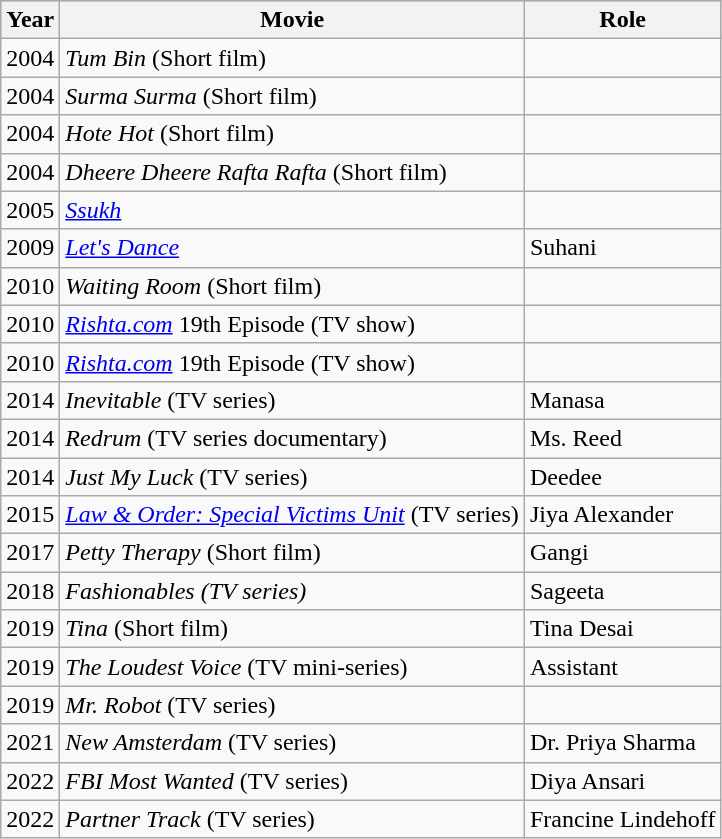<table class="wikitable sortable">
<tr style="background:#b0c4de; text-align:center;">
<th>Year</th>
<th>Movie</th>
<th>Role</th>
</tr>
<tr>
<td>2004</td>
<td><em>Tum Bin</em> (Short film)</td>
<td></td>
</tr>
<tr>
<td>2004</td>
<td><em>Surma Surma</em> (Short film)</td>
<td></td>
</tr>
<tr>
<td>2004</td>
<td><em>Hote Hot</em> (Short film)</td>
<td></td>
</tr>
<tr>
<td>2004</td>
<td><em>Dheere Dheere Rafta Rafta</em> (Short film)</td>
<td></td>
</tr>
<tr>
<td>2005</td>
<td><em><a href='#'>Ssukh</a></em></td>
<td></td>
</tr>
<tr>
<td>2009</td>
<td><em><a href='#'>Let's Dance</a></em></td>
<td>Suhani</td>
</tr>
<tr>
<td>2010</td>
<td><em>Waiting Room</em> (Short film)</td>
<td></td>
</tr>
<tr>
<td>2010</td>
<td><em><a href='#'>Rishta.com</a></em> 19th Episode (TV show)</td>
<td></td>
</tr>
<tr>
<td>2010</td>
<td><em><a href='#'>Rishta.com</a></em> 19th Episode (TV show)</td>
<td></td>
</tr>
<tr>
<td>2014</td>
<td><em>Inevitable</em> (TV series)</td>
<td>Manasa</td>
</tr>
<tr>
<td>2014</td>
<td><em>Redrum</em> (TV series documentary)</td>
<td>Ms. Reed</td>
</tr>
<tr>
<td>2014</td>
<td><em>Just My Luck</em> (TV series)</td>
<td>Deedee</td>
</tr>
<tr>
<td>2015</td>
<td><em><a href='#'>Law & Order: Special Victims Unit</a></em> (TV series)</td>
<td>Jiya Alexander</td>
</tr>
<tr>
<td>2017</td>
<td><em>Petty Therapy</em> (Short film)</td>
<td>Gangi</td>
</tr>
<tr>
<td>2018</td>
<td><em>Fashionables (TV series)</em></td>
<td>Sageeta</td>
</tr>
<tr>
<td>2019</td>
<td><em>Tina</em> (Short film)</td>
<td>Tina Desai</td>
</tr>
<tr>
<td>2019</td>
<td><em>The Loudest Voice</em> (TV mini-series)</td>
<td>Assistant</td>
</tr>
<tr>
<td>2019</td>
<td><em>Mr. Robot</em> (TV series)</td>
<td></td>
</tr>
<tr>
<td>2021</td>
<td><em>New Amsterdam</em> (TV series)</td>
<td>Dr. Priya Sharma</td>
</tr>
<tr>
<td>2022</td>
<td><em>FBI Most Wanted</em> (TV series)</td>
<td>Diya Ansari</td>
</tr>
<tr>
<td>2022</td>
<td><em>Partner Track</em> (TV series)</td>
<td>Francine Lindehoff</td>
</tr>
</table>
